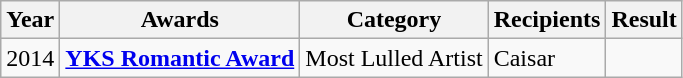<table class="wikitable">
<tr>
<th>Year</th>
<th>Awards</th>
<th>Category</th>
<th>Recipients</th>
<th>Result</th>
</tr>
<tr>
<td>2014</td>
<td><strong><a href='#'>YKS Romantic Award</a></strong></td>
<td>Most Lulled Artist</td>
<td>Caisar</td>
<td></td>
</tr>
</table>
